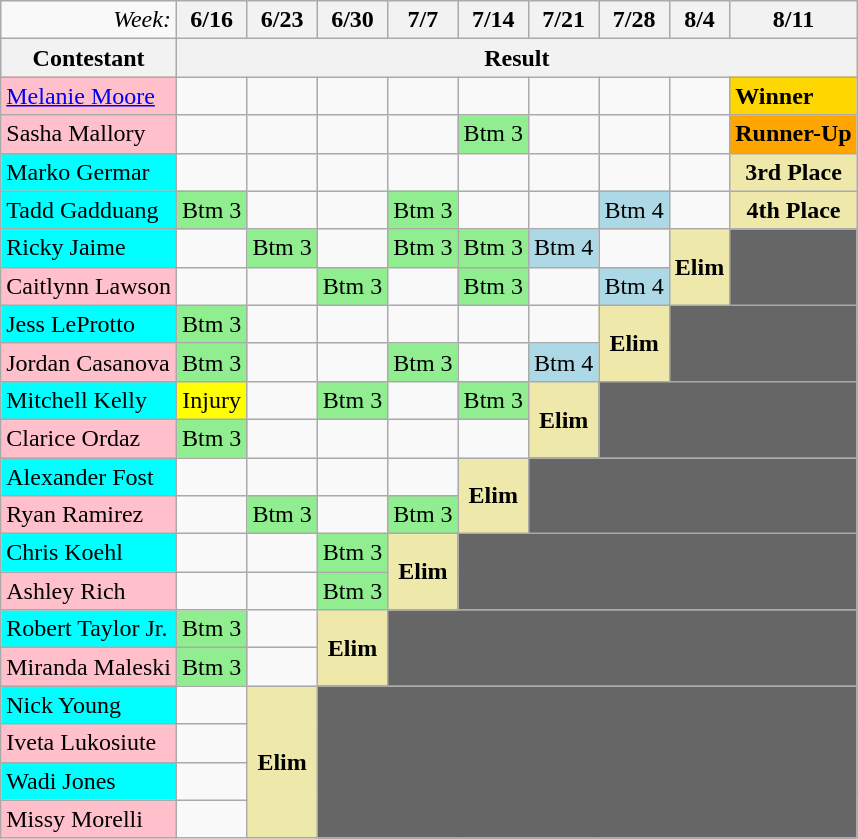<table class="wikitable" style="margin: auto;">
<tr>
<td align="right"><em>Week:</em></td>
<th>6/16</th>
<th>6/23</th>
<th>6/30</th>
<th>7/7</th>
<th>7/14</th>
<th>7/21</th>
<th>7/28</th>
<th>8/4</th>
<th>8/11</th>
</tr>
<tr>
<th>Contestant</th>
<th colspan="22" style="text-align:center;">Result</th>
</tr>
<tr>
<td style="background:pink;"><a href='#'>Melanie Moore</a></td>
<td></td>
<td></td>
<td></td>
<td></td>
<td></td>
<td></td>
<td></td>
<td></td>
<td style="background:gold;"><strong>Winner</strong></td>
</tr>
<tr>
<td style="background:pink;">Sasha Mallory</td>
<td></td>
<td></td>
<td></td>
<td></td>
<td style="background:lightgreen; text-align:center;">Btm 3</td>
<td></td>
<td></td>
<td></td>
<td style="background:orange;"><strong>Runner-Up</strong></td>
</tr>
<tr>
<td style="background:cyan;">Marko Germar</td>
<td></td>
<td></td>
<td></td>
<td></td>
<td></td>
<td></td>
<td></td>
<td></td>
<td style="background:palegoldenrod; text-align:center;"><strong>3rd Place</strong></td>
</tr>
<tr>
<td style="background:cyan;">Tadd Gadduang</td>
<td style="background:lightgreen; text-align:center;">Btm 3</td>
<td></td>
<td></td>
<td style="background:lightgreen; text-align:center;">Btm 3</td>
<td></td>
<td></td>
<td style="background:lightblue; text-align:center;">Btm 4</td>
<td></td>
<td style="background:palegoldenrod; text-align:center;"><strong>4th Place</strong></td>
</tr>
<tr>
<td style="background:cyan;">Ricky Jaime</td>
<td></td>
<td style="background:lightgreen; text-align:center;">Btm 3</td>
<td></td>
<td style="background:lightgreen; text-align:center;">Btm 3</td>
<td style="background:lightgreen; text-align:center;">Btm 3</td>
<td style="background:lightblue; text-align:center;">Btm 4</td>
<td></td>
<td rowspan="2"  style="background:palegoldenrod; text-align:center;"><strong>Elim</strong></td>
<td rowspan="2" style="background:#666;"></td>
</tr>
<tr>
<td style="background:pink;">Caitlynn Lawson</td>
<td></td>
<td></td>
<td style="background:lightgreen; text-align:center;">Btm 3</td>
<td></td>
<td style="background:lightgreen; text-align:center;">Btm 3</td>
<td></td>
<td style="background:lightblue; text-align:center;">Btm 4</td>
</tr>
<tr>
<td style="background:cyan;">Jess LeProtto</td>
<td style="background:lightgreen; text-align:center;">Btm 3</td>
<td></td>
<td></td>
<td></td>
<td></td>
<td></td>
<td rowspan="2"  style="background:palegoldenrod; text-align:center;"><strong>Elim</strong></td>
<td colspan="2" rowspan="2" style="background:#666;"></td>
</tr>
<tr>
<td style="background:pink;">Jordan Casanova</td>
<td style="background:lightgreen; text-align:center;">Btm 3</td>
<td></td>
<td></td>
<td style="background:lightgreen; text-align:center;">Btm 3</td>
<td></td>
<td style="background:lightblue; text-align:center;">Btm 4</td>
</tr>
<tr>
<td style="background:cyan;">Mitchell Kelly</td>
<td style="background:yellow; text-align:center;">Injury</td>
<td></td>
<td style="background:lightgreen; text-align:center;">Btm 3</td>
<td></td>
<td style="background:lightgreen; text-align:center;">Btm 3</td>
<td rowspan="2"  style="background:palegoldenrod; text-align:center;"><strong>Elim</strong></td>
<td colspan="3" rowspan="2" style="background:#666;"></td>
</tr>
<tr>
<td style="background:pink;">Clarice Ordaz</td>
<td style="background:lightgreen; text-align:center;">Btm 3</td>
<td></td>
<td></td>
<td></td>
<td></td>
</tr>
<tr>
<td style="background:cyan;">Alexander Fost</td>
<td></td>
<td></td>
<td></td>
<td></td>
<td rowspan="2"  style="background:palegoldenrod; text-align:center;"><strong>Elim</strong></td>
<td colspan="4" rowspan="2" style="background:#666;"></td>
</tr>
<tr>
<td style="background:pink;">Ryan Ramirez</td>
<td></td>
<td style="background:lightgreen; text-align:center;">Btm 3</td>
<td></td>
<td style="background:lightgreen; text-align:center;">Btm 3</td>
</tr>
<tr>
<td style="background:cyan;">Chris Koehl</td>
<td></td>
<td></td>
<td style="background:lightgreen; text-align:center;">Btm 3</td>
<td rowspan="2"  style="background:palegoldenrod; text-align:center;"><strong>Elim</strong></td>
<td colspan="5" rowspan="2" style="background:#666;"></td>
</tr>
<tr>
<td style="background:pink;">Ashley Rich</td>
<td></td>
<td></td>
<td style="background:lightgreen; text-align:center;">Btm 3</td>
</tr>
<tr>
<td style="background:cyan;">Robert Taylor Jr.</td>
<td style="background:lightgreen; text-align:center;">Btm 3</td>
<td></td>
<td rowspan="2"  style="background:palegoldenrod; text-align:center;"><strong>Elim</strong></td>
<td colspan="6" rowspan="2" style="background:#666;"></td>
</tr>
<tr>
<td style="background:pink;">Miranda Maleski</td>
<td style="background:lightgreen; text-align:center;">Btm 3</td>
<td></td>
</tr>
<tr>
<td style="background:cyan;">Nick Young</td>
<td></td>
<td rowspan="4"  style="background:palegoldenrod; text-align:center;"><strong>Elim</strong></td>
<td colspan="7" rowspan="4" style="background:#666;"></td>
</tr>
<tr>
<td style="background:pink;">Iveta Lukosiute</td>
<td></td>
</tr>
<tr>
<td style="background:cyan;">Wadi Jones</td>
<td></td>
</tr>
<tr>
<td style="background:pink;">Missy Morelli</td>
<td></td>
</tr>
</table>
